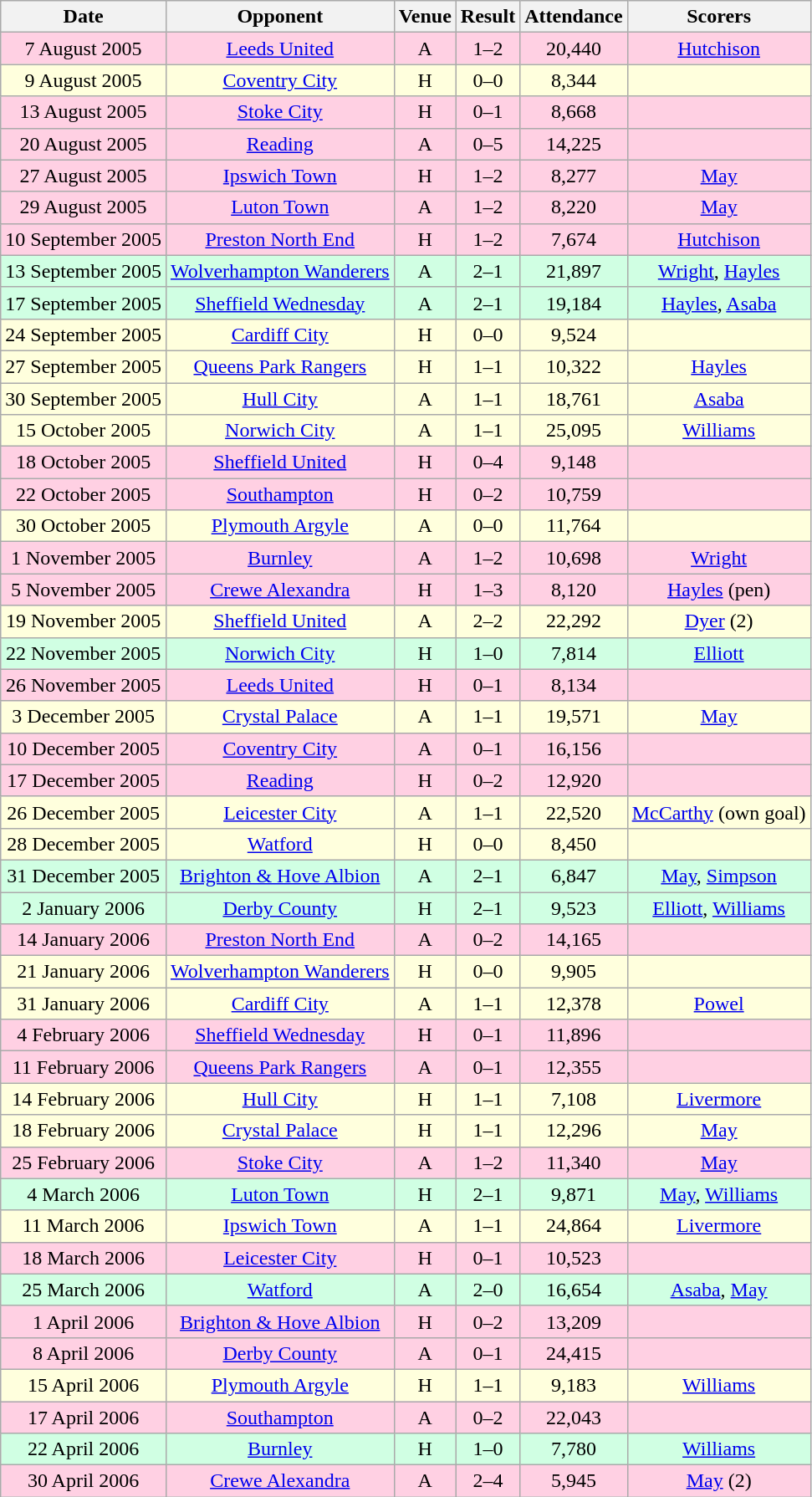<table class="wikitable sortable" style="font-size:100%; text-align:center">
<tr>
<th>Date</th>
<th>Opponent</th>
<th>Venue</th>
<th>Result</th>
<th>Attendance</th>
<th>Scorers</th>
</tr>
<tr style="background-color: #ffd0e3;">
<td>7 August 2005</td>
<td><a href='#'>Leeds United</a></td>
<td>A</td>
<td>1–2</td>
<td>20,440</td>
<td><a href='#'>Hutchison</a></td>
</tr>
<tr style="background-color: #ffffdd;">
<td>9 August 2005</td>
<td><a href='#'>Coventry City</a></td>
<td>H</td>
<td>0–0</td>
<td>8,344</td>
<td></td>
</tr>
<tr style="background-color: #ffd0e3;">
<td>13 August 2005</td>
<td><a href='#'>Stoke City</a></td>
<td>H</td>
<td>0–1</td>
<td>8,668</td>
<td></td>
</tr>
<tr style="background-color: #ffd0e3;">
<td>20 August 2005</td>
<td><a href='#'>Reading</a></td>
<td>A</td>
<td>0–5</td>
<td>14,225</td>
<td></td>
</tr>
<tr style="background-color: #ffd0e3;">
<td>27 August 2005</td>
<td><a href='#'>Ipswich Town</a></td>
<td>H</td>
<td>1–2</td>
<td>8,277</td>
<td><a href='#'>May</a></td>
</tr>
<tr style="background-color: #ffd0e3;">
<td>29 August 2005</td>
<td><a href='#'>Luton Town</a></td>
<td>A</td>
<td>1–2</td>
<td>8,220</td>
<td><a href='#'>May</a></td>
</tr>
<tr style="background-color: #ffd0e3;">
<td>10 September 2005</td>
<td><a href='#'>Preston North End</a></td>
<td>H</td>
<td>1–2</td>
<td>7,674</td>
<td><a href='#'>Hutchison</a></td>
</tr>
<tr style="background-color: #d0ffe3;">
<td>13 September 2005</td>
<td><a href='#'>Wolverhampton Wanderers</a></td>
<td>A</td>
<td>2–1</td>
<td>21,897</td>
<td><a href='#'>Wright</a>, <a href='#'>Hayles</a></td>
</tr>
<tr style="background-color: #d0ffe3;">
<td>17 September 2005</td>
<td><a href='#'>Sheffield Wednesday</a></td>
<td>A</td>
<td>2–1</td>
<td>19,184</td>
<td><a href='#'>Hayles</a>, <a href='#'>Asaba</a></td>
</tr>
<tr style="background-color: #ffffdd;">
<td>24 September 2005</td>
<td><a href='#'>Cardiff City</a></td>
<td>H</td>
<td>0–0</td>
<td>9,524</td>
<td></td>
</tr>
<tr style="background-color: #ffffdd;">
<td>27 September 2005</td>
<td><a href='#'>Queens Park Rangers</a></td>
<td>H</td>
<td>1–1</td>
<td>10,322</td>
<td><a href='#'>Hayles</a></td>
</tr>
<tr style="background-color: #ffffdd;">
<td>30 September 2005</td>
<td><a href='#'>Hull City</a></td>
<td>A</td>
<td>1–1</td>
<td>18,761</td>
<td><a href='#'>Asaba</a></td>
</tr>
<tr style="background-color: #ffffdd;">
<td>15 October 2005</td>
<td><a href='#'>Norwich City</a></td>
<td>A</td>
<td>1–1</td>
<td>25,095</td>
<td><a href='#'>Williams</a></td>
</tr>
<tr style="background-color: #ffd0e3;">
<td>18 October 2005</td>
<td><a href='#'>Sheffield United</a></td>
<td>H</td>
<td>0–4</td>
<td>9,148</td>
<td></td>
</tr>
<tr style="background-color: #ffd0e3;">
<td>22 October 2005</td>
<td><a href='#'>Southampton</a></td>
<td>H</td>
<td>0–2</td>
<td>10,759</td>
<td></td>
</tr>
<tr style="background-color: #ffffdd;">
<td>30 October 2005</td>
<td><a href='#'>Plymouth Argyle</a></td>
<td>A</td>
<td>0–0</td>
<td>11,764</td>
<td></td>
</tr>
<tr style="background-color: #ffd0e3;">
<td>1 November 2005</td>
<td><a href='#'>Burnley</a></td>
<td>A</td>
<td>1–2</td>
<td>10,698</td>
<td><a href='#'>Wright</a></td>
</tr>
<tr style="background-color: #ffd0e3;">
<td>5 November 2005</td>
<td><a href='#'>Crewe Alexandra</a></td>
<td>H</td>
<td>1–3</td>
<td>8,120</td>
<td><a href='#'>Hayles</a> (pen)</td>
</tr>
<tr style="background-color: #ffffdd;">
<td>19 November 2005</td>
<td><a href='#'>Sheffield United</a></td>
<td>A</td>
<td>2–2</td>
<td>22,292</td>
<td><a href='#'>Dyer</a> (2)</td>
</tr>
<tr style="background-color: #d0ffe3;">
<td>22 November 2005</td>
<td><a href='#'>Norwich City</a></td>
<td>H</td>
<td>1–0</td>
<td>7,814</td>
<td><a href='#'>Elliott</a></td>
</tr>
<tr style="background-color: #ffd0e3;">
<td>26 November 2005</td>
<td><a href='#'>Leeds United</a></td>
<td>H</td>
<td>0–1</td>
<td>8,134</td>
<td></td>
</tr>
<tr style="background-color: #ffffdd;">
<td>3 December 2005</td>
<td><a href='#'>Crystal Palace</a></td>
<td>A</td>
<td>1–1</td>
<td>19,571</td>
<td><a href='#'>May</a></td>
</tr>
<tr style="background-color: #ffd0e3;">
<td>10 December 2005</td>
<td><a href='#'>Coventry City</a></td>
<td>A</td>
<td>0–1</td>
<td>16,156</td>
<td></td>
</tr>
<tr style="background-color: #ffd0e3;">
<td>17 December 2005</td>
<td><a href='#'>Reading</a></td>
<td>H</td>
<td>0–2</td>
<td>12,920</td>
<td></td>
</tr>
<tr style="background-color: #ffffdd;">
<td>26 December 2005</td>
<td><a href='#'>Leicester City</a></td>
<td>A</td>
<td>1–1</td>
<td>22,520</td>
<td><a href='#'>McCarthy</a> (own goal)</td>
</tr>
<tr style="background-color: #ffffdd;">
<td>28 December 2005</td>
<td><a href='#'>Watford</a></td>
<td>H</td>
<td>0–0</td>
<td>8,450</td>
<td></td>
</tr>
<tr style="background-color: #d0ffe3;">
<td>31 December 2005</td>
<td><a href='#'>Brighton & Hove Albion</a></td>
<td>A</td>
<td>2–1</td>
<td>6,847</td>
<td><a href='#'>May</a>, <a href='#'>Simpson</a></td>
</tr>
<tr style="background-color: #d0ffe3;">
<td>2 January 2006</td>
<td><a href='#'>Derby County</a></td>
<td>H</td>
<td>2–1</td>
<td>9,523</td>
<td><a href='#'>Elliott</a>, <a href='#'>Williams</a></td>
</tr>
<tr style="background-color: #ffd0e3;">
<td>14 January 2006</td>
<td><a href='#'>Preston North End</a></td>
<td>A</td>
<td>0–2</td>
<td>14,165</td>
<td></td>
</tr>
<tr style="background-color: #ffffdd;">
<td>21 January 2006</td>
<td><a href='#'>Wolverhampton Wanderers</a></td>
<td>H</td>
<td>0–0</td>
<td>9,905</td>
<td></td>
</tr>
<tr style="background-color: #ffffdd;">
<td>31 January 2006</td>
<td><a href='#'>Cardiff City</a></td>
<td>A</td>
<td>1–1</td>
<td>12,378</td>
<td><a href='#'>Powel</a></td>
</tr>
<tr style="background-color: #ffd0e3;">
<td>4 February 2006</td>
<td><a href='#'>Sheffield Wednesday</a></td>
<td>H</td>
<td>0–1</td>
<td>11,896</td>
<td></td>
</tr>
<tr style="background-color: #ffd0e3;">
<td>11 February 2006</td>
<td><a href='#'>Queens Park Rangers</a></td>
<td>A</td>
<td>0–1</td>
<td>12,355</td>
<td></td>
</tr>
<tr style="background-color: #ffffdd;">
<td>14 February 2006</td>
<td><a href='#'>Hull City</a></td>
<td>H</td>
<td>1–1</td>
<td>7,108</td>
<td><a href='#'>Livermore</a></td>
</tr>
<tr style="background-color: #ffffdd;">
<td>18 February 2006</td>
<td><a href='#'>Crystal Palace</a></td>
<td>H</td>
<td>1–1</td>
<td>12,296</td>
<td><a href='#'>May</a></td>
</tr>
<tr style="background-color: #ffd0e3;">
<td>25 February 2006</td>
<td><a href='#'>Stoke City</a></td>
<td>A</td>
<td>1–2</td>
<td>11,340</td>
<td><a href='#'>May</a></td>
</tr>
<tr style="background-color: #d0ffe3;">
<td>4 March 2006</td>
<td><a href='#'>Luton Town</a></td>
<td>H</td>
<td>2–1</td>
<td>9,871</td>
<td><a href='#'>May</a>, <a href='#'>Williams</a></td>
</tr>
<tr style="background-color: #ffffdd;">
<td>11 March 2006</td>
<td><a href='#'>Ipswich Town</a></td>
<td>A</td>
<td>1–1</td>
<td>24,864</td>
<td><a href='#'>Livermore</a></td>
</tr>
<tr style="background-color: #ffd0e3;">
<td>18 March 2006</td>
<td><a href='#'>Leicester City</a></td>
<td>H</td>
<td>0–1</td>
<td>10,523</td>
<td></td>
</tr>
<tr style="background-color: #d0ffe3;">
<td>25 March 2006</td>
<td><a href='#'>Watford</a></td>
<td>A</td>
<td>2–0</td>
<td>16,654</td>
<td><a href='#'>Asaba</a>, <a href='#'>May</a></td>
</tr>
<tr style="background-color: #ffd0e3;">
<td>1 April 2006</td>
<td><a href='#'>Brighton & Hove Albion</a></td>
<td>H</td>
<td>0–2</td>
<td>13,209</td>
<td></td>
</tr>
<tr style="background-color: #ffd0e3;">
<td>8 April 2006</td>
<td><a href='#'>Derby County</a></td>
<td>A</td>
<td>0–1</td>
<td>24,415</td>
<td></td>
</tr>
<tr style="background-color: #ffffdd;">
<td>15 April 2006</td>
<td><a href='#'>Plymouth Argyle</a></td>
<td>H</td>
<td>1–1</td>
<td>9,183</td>
<td><a href='#'>Williams</a></td>
</tr>
<tr style="background-color: #ffd0e3;">
<td>17 April 2006</td>
<td><a href='#'>Southampton</a></td>
<td>A</td>
<td>0–2</td>
<td>22,043</td>
<td></td>
</tr>
<tr style="background-color: #d0ffe3;">
<td>22 April 2006</td>
<td><a href='#'>Burnley</a></td>
<td>H</td>
<td>1–0</td>
<td>7,780</td>
<td><a href='#'>Williams</a></td>
</tr>
<tr style="background-color: #ffd0e3;">
<td>30 April 2006</td>
<td><a href='#'>Crewe Alexandra</a></td>
<td>A</td>
<td>2–4</td>
<td>5,945</td>
<td><a href='#'>May</a> (2)</td>
</tr>
</table>
